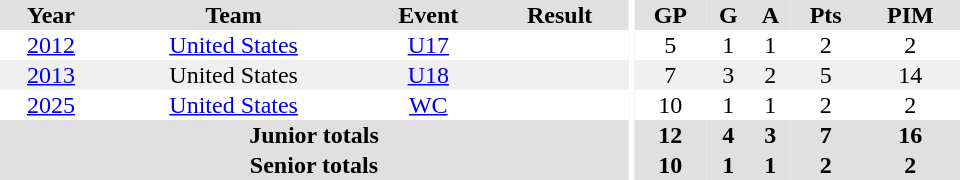<table border="0" cellpadding="1" cellspacing="0" ID="Table3" style="text-align:center; width:40em">
<tr ALIGN="center" bgcolor="#e0e0e0">
<th>Year</th>
<th>Team</th>
<th>Event</th>
<th>Result</th>
<th rowspan="99" bgcolor="#ffffff"></th>
<th>GP</th>
<th>G</th>
<th>A</th>
<th>Pts</th>
<th>PIM</th>
</tr>
<tr>
<td><a href='#'>2012</a></td>
<td><a href='#'>United States</a></td>
<td><a href='#'>U17</a></td>
<td></td>
<td>5</td>
<td>1</td>
<td>1</td>
<td>2</td>
<td>2</td>
</tr>
<tr bgcolor="#f0f0f0">
<td><a href='#'>2013</a></td>
<td>United States</td>
<td><a href='#'>U18</a></td>
<td></td>
<td>7</td>
<td>3</td>
<td>2</td>
<td>5</td>
<td>14</td>
</tr>
<tr>
<td><a href='#'>2025</a></td>
<td><a href='#'>United States</a></td>
<td><a href='#'>WC</a></td>
<td></td>
<td>10</td>
<td>1</td>
<td>1</td>
<td>2</td>
<td>2</td>
</tr>
<tr bgcolor="#e0e0e0">
<th colspan="4">Junior totals</th>
<th>12</th>
<th>4</th>
<th>3</th>
<th>7</th>
<th>16</th>
</tr>
<tr bgcolor="#e0e0e0">
<th colspan="4">Senior totals</th>
<th>10</th>
<th>1</th>
<th>1</th>
<th>2</th>
<th>2</th>
</tr>
</table>
